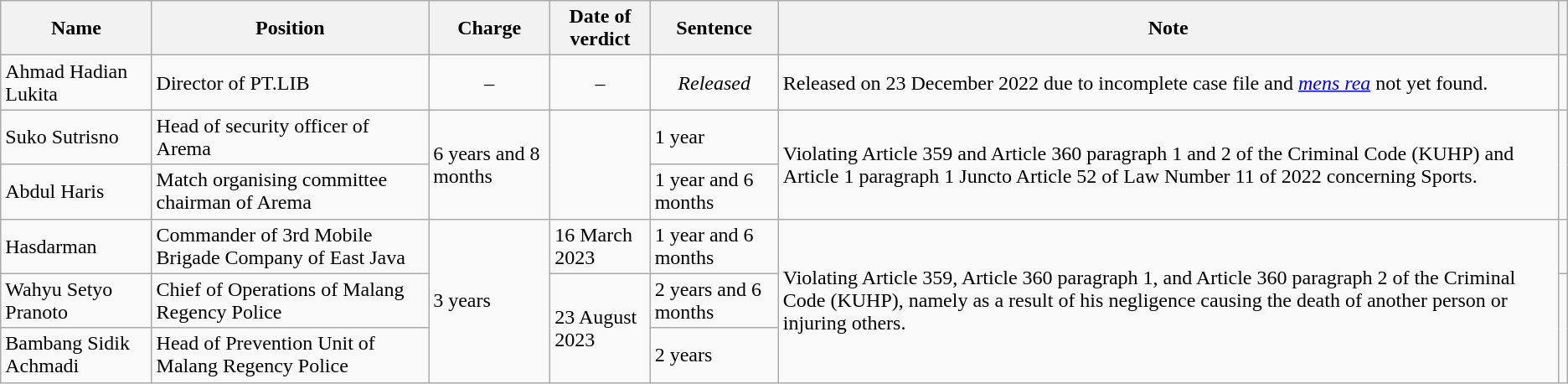<table class="wikitable">
<tr>
<th>Name</th>
<th>Position</th>
<th>Charge</th>
<th>Date of verdict</th>
<th>Sentence</th>
<th>Note</th>
<th></th>
</tr>
<tr>
<td>Ahmad Hadian Lukita</td>
<td>Director of PT.LIB</td>
<td style="text-align:center">–</td>
<td style="text-align:center">–</td>
<td style="text-align:center"><em>Released</em></td>
<td>Released on 23 December 2022 due to incomplete case file and <em><a href='#'>mens rea</a></em> not yet found.</td>
<td style="text-align:center"></td>
</tr>
<tr>
<td>Suko Sutrisno</td>
<td>Head of security officer of Arema</td>
<td rowspan="2">6 years and 8 months</td>
<td rowspan="2"></td>
<td>1 year</td>
<td rowspan="2">Violating Article 359 and Article 360 paragraph 1 and 2 of the Criminal Code (KUHP) and Article 1 paragraph 1 Juncto Article 52 of Law Number 11 of 2022 concerning Sports.</td>
<td style="text-align:center" rowspan="2"></td>
</tr>
<tr>
<td>Abdul Haris</td>
<td>Match organising committee chairman of Arema</td>
<td>1 year and 6 months</td>
</tr>
<tr>
<td>Hasdarman</td>
<td>Commander of 3rd Mobile Brigade Company of East Java</td>
<td rowspan="3">3 years</td>
<td>16 March 2023</td>
<td>1 year and 6 months</td>
<td rowspan="3">Violating Article 359, Article 360 paragraph 1, and Article 360 paragraph 2 of the Criminal Code (KUHP), namely as a result of his negligence causing the death of another person or injuring others.</td>
<td style="text-align:center"></td>
</tr>
<tr>
<td>Wahyu Setyo Pranoto</td>
<td>Chief of Operations of Malang Regency Police</td>
<td rowspan="2">23 August 2023</td>
<td>2 years and 6 months <br></td>
<td rowspan="2" style="text-align:center"></td>
</tr>
<tr>
<td>Bambang Sidik Achmadi</td>
<td>Head of Prevention Unit of Malang Regency Police</td>
<td>2 years<br></td>
</tr>
</table>
